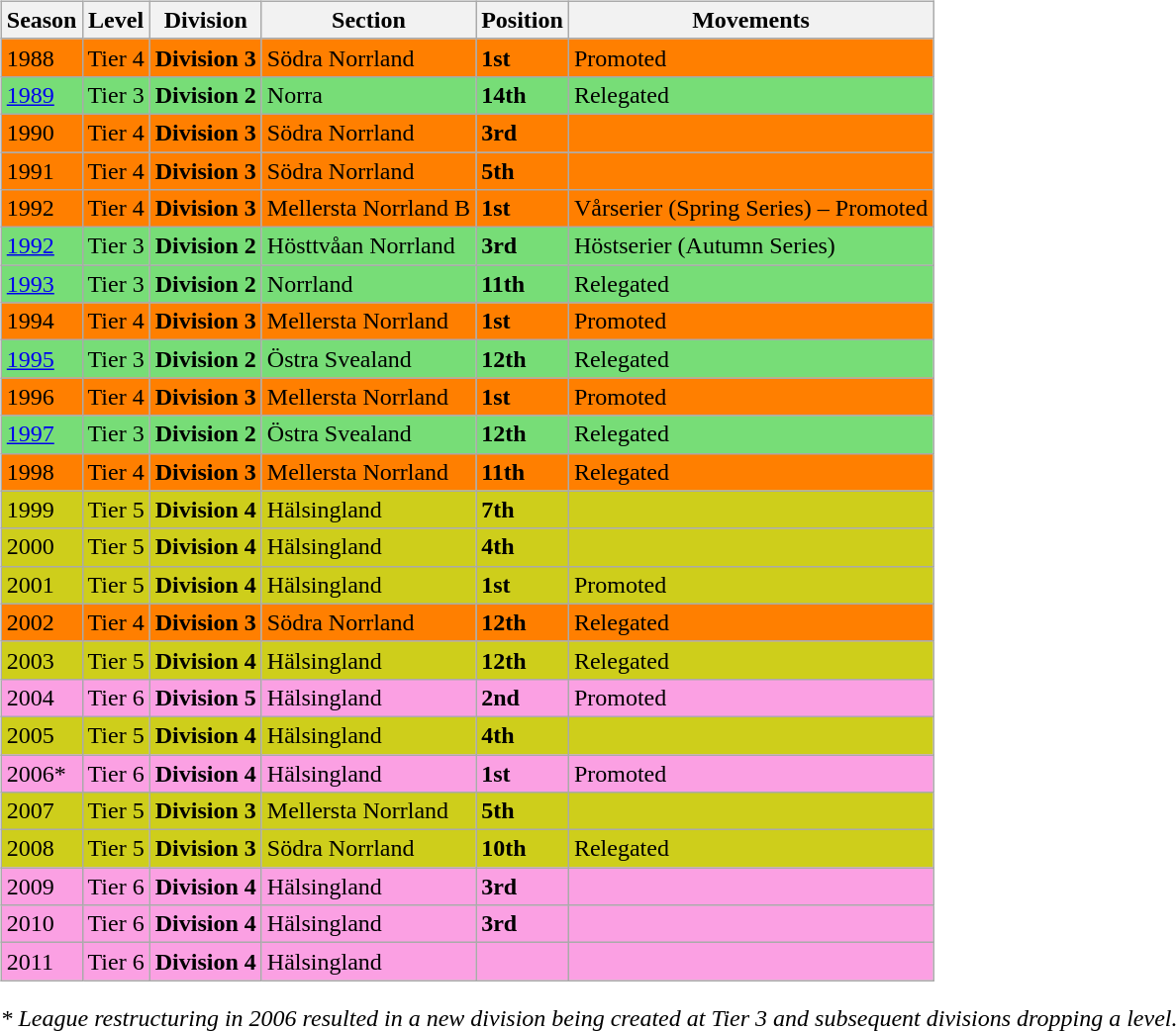<table>
<tr>
<td valign="top" width=0%><br><table class="wikitable">
<tr style="background:#f0f6fa;">
<th><strong>Season</strong></th>
<th><strong>Level</strong></th>
<th><strong>Division</strong></th>
<th><strong>Section</strong></th>
<th><strong>Position</strong></th>
<th><strong>Movements</strong></th>
</tr>
<tr>
<td style="background:#FF7F00;">1988</td>
<td style="background:#FF7F00;">Tier 4</td>
<td style="background:#FF7F00;"><strong>Division 3</strong></td>
<td style="background:#FF7F00;">Södra Norrland</td>
<td style="background:#FF7F00;"><strong>1st</strong></td>
<td style="background:#FF7F00;">Promoted</td>
</tr>
<tr>
<td style="background:#77DD77;"><a href='#'>1989</a></td>
<td style="background:#77DD77;">Tier 3</td>
<td style="background:#77DD77;"><strong>Division 2</strong></td>
<td style="background:#77DD77;">Norra</td>
<td style="background:#77DD77;"><strong>14th</strong></td>
<td style="background:#77DD77;">Relegated</td>
</tr>
<tr>
<td style="background:#FF7F00;">1990</td>
<td style="background:#FF7F00;">Tier 4</td>
<td style="background:#FF7F00;"><strong>Division 3</strong></td>
<td style="background:#FF7F00;">Södra Norrland</td>
<td style="background:#FF7F00;"><strong>3rd</strong></td>
<td style="background:#FF7F00;"></td>
</tr>
<tr>
<td style="background:#FF7F00;">1991</td>
<td style="background:#FF7F00;">Tier 4</td>
<td style="background:#FF7F00;"><strong>Division 3</strong></td>
<td style="background:#FF7F00;">Södra Norrland</td>
<td style="background:#FF7F00;"><strong>5th</strong></td>
<td style="background:#FF7F00;"></td>
</tr>
<tr>
<td style="background:#FF7F00;">1992</td>
<td style="background:#FF7F00;">Tier 4</td>
<td style="background:#FF7F00;"><strong>Division 3</strong></td>
<td style="background:#FF7F00;">Mellersta Norrland B</td>
<td style="background:#FF7F00;"><strong>1st</strong></td>
<td style="background:#FF7F00;">Vårserier (Spring Series) – Promoted</td>
</tr>
<tr>
<td style="background:#77DD77;"><a href='#'>1992</a></td>
<td style="background:#77DD77;">Tier 3</td>
<td style="background:#77DD77;"><strong>Division 2</strong></td>
<td style="background:#77DD77;">Hösttvåan Norrland</td>
<td style="background:#77DD77;"><strong>3rd</strong></td>
<td style="background:#77DD77;">Höstserier (Autumn Series)</td>
</tr>
<tr>
<td style="background:#77DD77;"><a href='#'>1993</a></td>
<td style="background:#77DD77;">Tier 3</td>
<td style="background:#77DD77;"><strong>Division 2</strong></td>
<td style="background:#77DD77;">Norrland</td>
<td style="background:#77DD77;"><strong>11th</strong></td>
<td style="background:#77DD77;">Relegated</td>
</tr>
<tr>
<td style="background:#FF7F00;">1994</td>
<td style="background:#FF7F00;">Tier 4</td>
<td style="background:#FF7F00;"><strong>Division 3</strong></td>
<td style="background:#FF7F00;">Mellersta Norrland</td>
<td style="background:#FF7F00;"><strong>1st</strong></td>
<td style="background:#FF7F00;">Promoted</td>
</tr>
<tr>
<td style="background:#77DD77;"><a href='#'>1995</a></td>
<td style="background:#77DD77;">Tier 3</td>
<td style="background:#77DD77;"><strong>Division 2</strong></td>
<td style="background:#77DD77;">Östra Svealand</td>
<td style="background:#77DD77;"><strong>12th</strong></td>
<td style="background:#77DD77;">Relegated</td>
</tr>
<tr>
<td style="background:#FF7F00;">1996</td>
<td style="background:#FF7F00;">Tier 4</td>
<td style="background:#FF7F00;"><strong>Division 3</strong></td>
<td style="background:#FF7F00;">Mellersta Norrland</td>
<td style="background:#FF7F00;"><strong>1st</strong></td>
<td style="background:#FF7F00;">Promoted</td>
</tr>
<tr>
<td style="background:#77DD77;"><a href='#'>1997</a></td>
<td style="background:#77DD77;">Tier 3</td>
<td style="background:#77DD77;"><strong>Division 2</strong></td>
<td style="background:#77DD77;">Östra Svealand</td>
<td style="background:#77DD77;"><strong>12th</strong></td>
<td style="background:#77DD77;">Relegated</td>
</tr>
<tr>
<td style="background:#FF7F00;">1998</td>
<td style="background:#FF7F00;">Tier 4</td>
<td style="background:#FF7F00;"><strong>Division 3</strong></td>
<td style="background:#FF7F00;">Mellersta Norrland</td>
<td style="background:#FF7F00;"><strong>11th</strong></td>
<td style="background:#FF7F00;">Relegated</td>
</tr>
<tr>
<td style="background:#CECE1B;">1999</td>
<td style="background:#CECE1B;">Tier 5</td>
<td style="background:#CECE1B;"><strong>Division 4</strong></td>
<td style="background:#CECE1B;">Hälsingland</td>
<td style="background:#CECE1B;"><strong>7th</strong></td>
<td style="background:#CECE1B;"></td>
</tr>
<tr>
<td style="background:#CECE1B;">2000</td>
<td style="background:#CECE1B;">Tier 5</td>
<td style="background:#CECE1B;"><strong>Division 4</strong></td>
<td style="background:#CECE1B;">Hälsingland</td>
<td style="background:#CECE1B;"><strong>4th</strong></td>
<td style="background:#CECE1B;"></td>
</tr>
<tr>
<td style="background:#CECE1B;">2001</td>
<td style="background:#CECE1B;">Tier 5</td>
<td style="background:#CECE1B;"><strong>Division 4</strong></td>
<td style="background:#CECE1B;">Hälsingland</td>
<td style="background:#CECE1B;"><strong>1st</strong></td>
<td style="background:#CECE1B;">Promoted</td>
</tr>
<tr>
<td style="background:#FF7F00;">2002</td>
<td style="background:#FF7F00;">Tier 4</td>
<td style="background:#FF7F00;"><strong>Division 3</strong></td>
<td style="background:#FF7F00;">Södra Norrland</td>
<td style="background:#FF7F00;"><strong>12th</strong></td>
<td style="background:#FF7F00;">Relegated</td>
</tr>
<tr>
<td style="background:#CECE1B;">2003</td>
<td style="background:#CECE1B;">Tier 5</td>
<td style="background:#CECE1B;"><strong>Division 4</strong></td>
<td style="background:#CECE1B;">Hälsingland</td>
<td style="background:#CECE1B;"><strong>12th</strong></td>
<td style="background:#CECE1B;">Relegated</td>
</tr>
<tr>
<td style="background:#FBA0E3;">2004</td>
<td style="background:#FBA0E3;">Tier 6</td>
<td style="background:#FBA0E3;"><strong>Division 5</strong></td>
<td style="background:#FBA0E3;">Hälsingland</td>
<td style="background:#FBA0E3;"><strong>2nd</strong></td>
<td style="background:#FBA0E3;">Promoted</td>
</tr>
<tr>
<td style="background:#CECE1B;">2005</td>
<td style="background:#CECE1B;">Tier 5</td>
<td style="background:#CECE1B;"><strong>Division 4</strong></td>
<td style="background:#CECE1B;">Hälsingland</td>
<td style="background:#CECE1B;"><strong>4th</strong></td>
<td style="background:#CECE1B;"></td>
</tr>
<tr>
<td style="background:#FBA0E3;">2006*</td>
<td style="background:#FBA0E3;">Tier 6</td>
<td style="background:#FBA0E3;"><strong>Division 4</strong></td>
<td style="background:#FBA0E3;">Hälsingland</td>
<td style="background:#FBA0E3;"><strong>1st</strong></td>
<td style="background:#FBA0E3;">Promoted</td>
</tr>
<tr>
<td style="background:#CECE1B;">2007</td>
<td style="background:#CECE1B;">Tier 5</td>
<td style="background:#CECE1B;"><strong>Division 3</strong></td>
<td style="background:#CECE1B;">Mellersta Norrland</td>
<td style="background:#CECE1B;"><strong>5th</strong></td>
<td style="background:#CECE1B;"></td>
</tr>
<tr>
<td style="background:#CECE1B;">2008</td>
<td style="background:#CECE1B;">Tier 5</td>
<td style="background:#CECE1B;"><strong>Division 3</strong></td>
<td style="background:#CECE1B;">Södra Norrland</td>
<td style="background:#CECE1B;"><strong>10th</strong></td>
<td style="background:#CECE1B;">Relegated</td>
</tr>
<tr>
<td style="background:#FBA0E3;">2009</td>
<td style="background:#FBA0E3;">Tier 6</td>
<td style="background:#FBA0E3;"><strong>Division 4</strong></td>
<td style="background:#FBA0E3;">Hälsingland</td>
<td style="background:#FBA0E3;"><strong>3rd</strong></td>
<td style="background:#FBA0E3;"></td>
</tr>
<tr>
<td style="background:#FBA0E3;">2010</td>
<td style="background:#FBA0E3;">Tier 6</td>
<td style="background:#FBA0E3;"><strong>Division 4</strong></td>
<td style="background:#FBA0E3;">Hälsingland</td>
<td style="background:#FBA0E3;"><strong>3rd</strong></td>
<td style="background:#FBA0E3;"></td>
</tr>
<tr>
<td style="background:#FBA0E3;">2011</td>
<td style="background:#FBA0E3;">Tier 6</td>
<td style="background:#FBA0E3;"><strong>Division 4</strong></td>
<td style="background:#FBA0E3;">Hälsingland</td>
<td style="background:#FBA0E3;"></td>
<td style="background:#FBA0E3;"></td>
</tr>
</table>
<em>* League restructuring in 2006 resulted in a new division being created at Tier 3 and subsequent divisions dropping a level.</em>


</td>
</tr>
</table>
